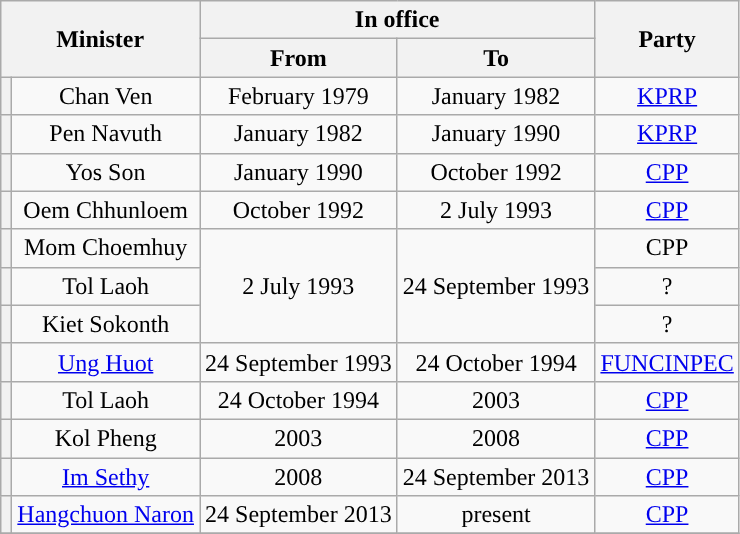<table class="wikitable sortable" style="text-align:Center;">
<tr>
<th class="unsortable" rowspan="2" colspan="2">Minister</th>
<th class="unsortable" colspan="2">In office</th>
<th class="unsortable" rowspan="2">Party</th>
</tr>
<tr>
<th class="unsortable">From</th>
<th class="unsortable">To</th>
</tr>
<tr>
<th style="background:"></th>
<td>Chan Ven</td>
<td>February 1979</td>
<td>January 1982</td>
<td><a href='#'>KPRP</a></td>
</tr>
<tr>
<th style="background:"></th>
<td>Pen Navuth</td>
<td>January 1982</td>
<td>January 1990</td>
<td><a href='#'>KPRP</a></td>
</tr>
<tr>
<th style="background:"></th>
<td>Yos Son</td>
<td>January 1990</td>
<td>October 1992</td>
<td><a href='#'>CPP</a></td>
</tr>
<tr>
<th style="background:"></th>
<td>Oem Chhunloem</td>
<td>October 1992</td>
<td>2 July 1993</td>
<td><a href='#'>CPP</a></td>
</tr>
<tr>
<th style="background:"></th>
<td>Mom Choemhuy</td>
<td rowspan="3">2 July 1993</td>
<td rowspan="3">24 September 1993</td>
<td>CPP</td>
</tr>
<tr>
<th style="background:"></th>
<td>Tol Laoh</td>
<td>?</td>
</tr>
<tr>
<th style="background:"></th>
<td>Kiet Sokonth</td>
<td>?</td>
</tr>
<tr>
<th style="background:"></th>
<td><a href='#'>Ung Huot</a></td>
<td>24 September 1993</td>
<td>24 October 1994</td>
<td><a href='#'>FUNCINPEC</a></td>
</tr>
<tr>
<th style="background:"></th>
<td>Tol Laoh</td>
<td>24 October 1994</td>
<td>2003</td>
<td><a href='#'>CPP</a></td>
</tr>
<tr>
<th style="background:"></th>
<td>Kol Pheng</td>
<td>2003</td>
<td>2008</td>
<td><a href='#'>CPP</a></td>
</tr>
<tr>
<th style="background:"></th>
<td><a href='#'>Im Sethy</a></td>
<td>2008</td>
<td>24 September 2013</td>
<td><a href='#'>CPP</a></td>
</tr>
<tr>
<th style="background:"></th>
<td><a href='#'>Hangchuon Naron</a></td>
<td>24 September 2013</td>
<td>present</td>
<td><a href='#'>CPP</a></td>
</tr>
<tr>
</tr>
</table>
